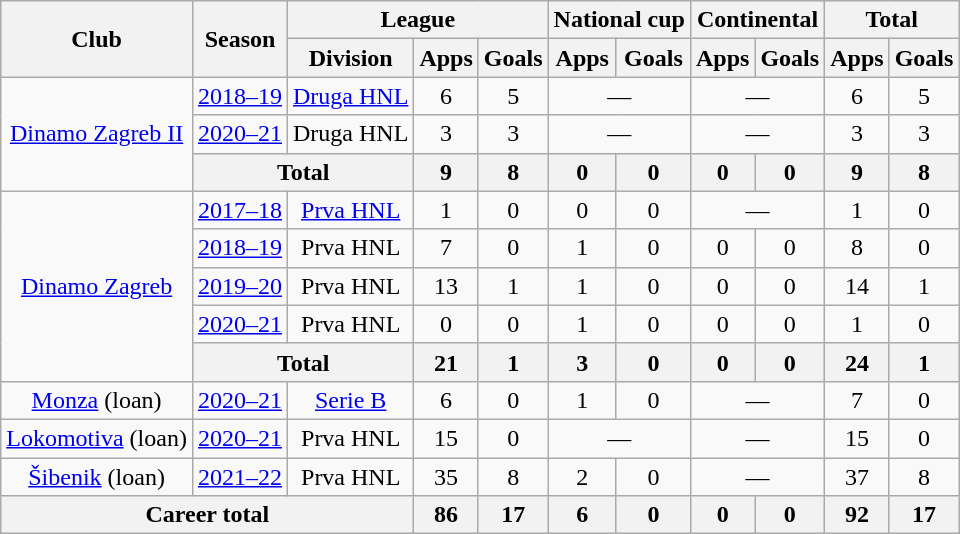<table class="wikitable" style="text-align: center;">
<tr>
<th rowspan="2">Club</th>
<th rowspan="2">Season</th>
<th colspan="3">League</th>
<th colspan="2">National cup</th>
<th colspan="2">Continental</th>
<th colspan="2">Total</th>
</tr>
<tr>
<th>Division</th>
<th>Apps</th>
<th>Goals</th>
<th>Apps</th>
<th>Goals</th>
<th>Apps</th>
<th>Goals</th>
<th>Apps</th>
<th>Goals</th>
</tr>
<tr>
<td rowspan="3"><a href='#'>Dinamo Zagreb II</a></td>
<td><a href='#'>2018–19</a></td>
<td><a href='#'>Druga HNL</a></td>
<td>6</td>
<td>5</td>
<td colspan="2">—</td>
<td colspan="2">—</td>
<td>6</td>
<td>5</td>
</tr>
<tr>
<td><a href='#'>2020–21</a></td>
<td>Druga HNL</td>
<td>3</td>
<td>3</td>
<td colspan="2">—</td>
<td colspan="2">—</td>
<td>3</td>
<td>3</td>
</tr>
<tr>
<th colspan="2">Total</th>
<th>9</th>
<th>8</th>
<th>0</th>
<th>0</th>
<th>0</th>
<th>0</th>
<th>9</th>
<th>8</th>
</tr>
<tr>
<td rowspan="5"><a href='#'>Dinamo Zagreb</a></td>
<td><a href='#'>2017–18</a></td>
<td><a href='#'>Prva HNL</a></td>
<td>1</td>
<td>0</td>
<td>0</td>
<td>0</td>
<td colspan="2">—</td>
<td>1</td>
<td>0</td>
</tr>
<tr>
<td><a href='#'>2018–19</a></td>
<td>Prva HNL</td>
<td>7</td>
<td>0</td>
<td>1</td>
<td>0</td>
<td>0</td>
<td>0</td>
<td>8</td>
<td>0</td>
</tr>
<tr>
<td><a href='#'>2019–20</a></td>
<td>Prva HNL</td>
<td>13</td>
<td>1</td>
<td>1</td>
<td>0</td>
<td>0</td>
<td>0</td>
<td>14</td>
<td>1</td>
</tr>
<tr>
<td><a href='#'>2020–21</a></td>
<td>Prva HNL</td>
<td>0</td>
<td>0</td>
<td>1</td>
<td>0</td>
<td>0</td>
<td>0</td>
<td>1</td>
<td>0</td>
</tr>
<tr>
<th colspan="2">Total</th>
<th>21</th>
<th>1</th>
<th>3</th>
<th>0</th>
<th>0</th>
<th>0</th>
<th>24</th>
<th>1</th>
</tr>
<tr>
<td rowspan="1"><a href='#'>Monza</a> (loan)</td>
<td><a href='#'>2020–21</a></td>
<td rowspan="1"><a href='#'>Serie B</a></td>
<td>6</td>
<td>0</td>
<td>1</td>
<td>0</td>
<td colspan=2>—</td>
<td>7</td>
<td>0</td>
</tr>
<tr>
<td rowspan="1"><a href='#'>Lokomotiva</a> (loan)</td>
<td><a href='#'>2020–21</a></td>
<td rowspan="1">Prva HNL</td>
<td>15</td>
<td>0</td>
<td colspan=2>—</td>
<td colspan=2>—</td>
<td>15</td>
<td>0</td>
</tr>
<tr>
<td rowspan="1"><a href='#'>Šibenik</a> (loan)</td>
<td><a href='#'>2021–22</a></td>
<td rowspan="1">Prva HNL</td>
<td>35</td>
<td>8</td>
<td>2</td>
<td>0</td>
<td colspan=2>—</td>
<td>37</td>
<td>8</td>
</tr>
<tr>
<th colspan="3">Career total</th>
<th>86</th>
<th>17</th>
<th>6</th>
<th>0</th>
<th>0</th>
<th>0</th>
<th>92</th>
<th>17</th>
</tr>
</table>
